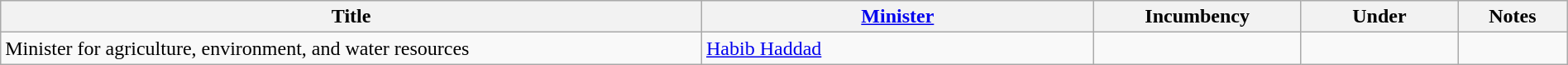<table class="wikitable" style="width:100%;">
<tr>
<th>Title</th>
<th style="width:25%;"><a href='#'>Minister</a></th>
<th style="width:160px;">Incumbency</th>
<th style="width:10%;">Under</th>
<th style="width:7%;">Notes</th>
</tr>
<tr>
<td>Minister for agriculture, environment, and water resources</td>
<td><a href='#'>Habib Haddad</a></td>
<td></td>
<td></td>
<td></td>
</tr>
</table>
